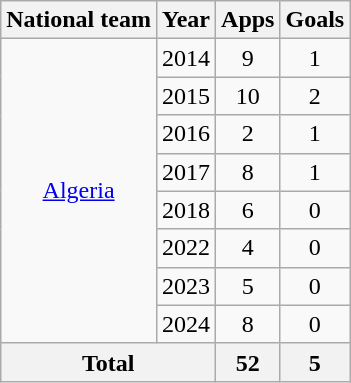<table class="wikitable" style="text-align:center">
<tr>
<th>National team</th>
<th>Year</th>
<th>Apps</th>
<th>Goals</th>
</tr>
<tr>
<td rowspan="8"><a href='#'>Algeria</a></td>
<td>2014</td>
<td>9</td>
<td>1</td>
</tr>
<tr>
<td>2015</td>
<td>10</td>
<td>2</td>
</tr>
<tr>
<td>2016</td>
<td>2</td>
<td>1</td>
</tr>
<tr>
<td>2017</td>
<td>8</td>
<td>1</td>
</tr>
<tr>
<td>2018</td>
<td>6</td>
<td>0</td>
</tr>
<tr>
<td>2022</td>
<td>4</td>
<td>0</td>
</tr>
<tr>
<td>2023</td>
<td>5</td>
<td>0</td>
</tr>
<tr>
<td>2024</td>
<td>8</td>
<td>0</td>
</tr>
<tr>
<th colspan="2">Total</th>
<th>52</th>
<th>5</th>
</tr>
</table>
